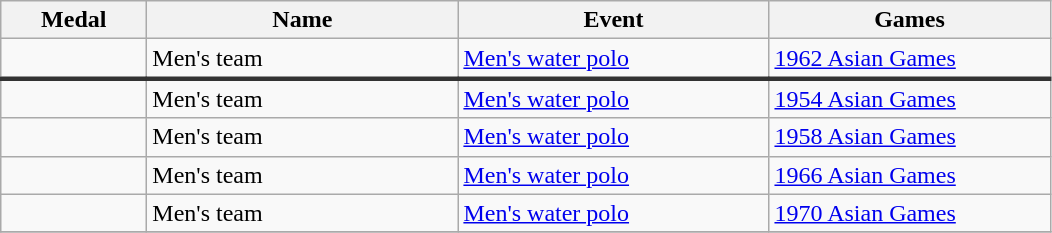<table class="wikitable sortable" style="font-size:100%">
<tr>
<th width="90">Medal</th>
<th width="200">Name</th>
<th width="200">Event</th>
<th width="180">Games</th>
</tr>
<tr>
<td></td>
<td>Men's team<br></td>
<td><a href='#'>Men's water polo</a></td>
<td><a href='#'>1962 Asian Games</a></td>
</tr>
<tr style="border-top: 3px solid #333333;">
<td></td>
<td>Men's team<br></td>
<td><a href='#'>Men's water polo</a></td>
<td><a href='#'>1954 Asian Games</a></td>
</tr>
<tr>
<td></td>
<td>Men's team<br></td>
<td><a href='#'>Men's water polo</a></td>
<td><a href='#'>1958 Asian Games</a></td>
</tr>
<tr>
<td></td>
<td>Men's team</td>
<td><a href='#'>Men's water polo</a></td>
<td><a href='#'>1966 Asian Games</a></td>
</tr>
<tr>
<td></td>
<td>Men's team<br></td>
<td><a href='#'>Men's water polo</a></td>
<td><a href='#'>1970 Asian Games</a></td>
</tr>
<tr>
</tr>
</table>
